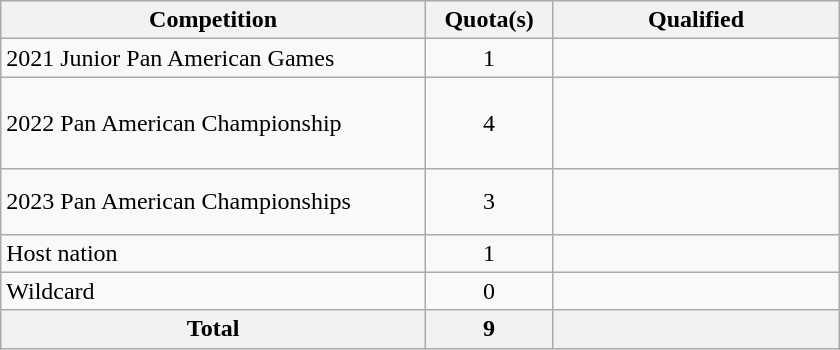<table class = "wikitable" width=560>
<tr>
<th width=300>Competition</th>
<th width=80>Quota(s)</th>
<th width=200>Qualified</th>
</tr>
<tr>
<td>2021 Junior Pan American Games</td>
<td align="center">1</td>
<td></td>
</tr>
<tr>
<td>2022 Pan American Championship</td>
<td align="center">4</td>
<td><br><br><br></td>
</tr>
<tr>
<td>2023 Pan American Championships</td>
<td align="center">3</td>
<td><br><br></td>
</tr>
<tr>
<td>Host nation</td>
<td align="center">1</td>
<td></td>
</tr>
<tr>
<td>Wildcard</td>
<td align="center">0</td>
<td></td>
</tr>
<tr>
<th>Total</th>
<th>9</th>
<th></th>
</tr>
</table>
